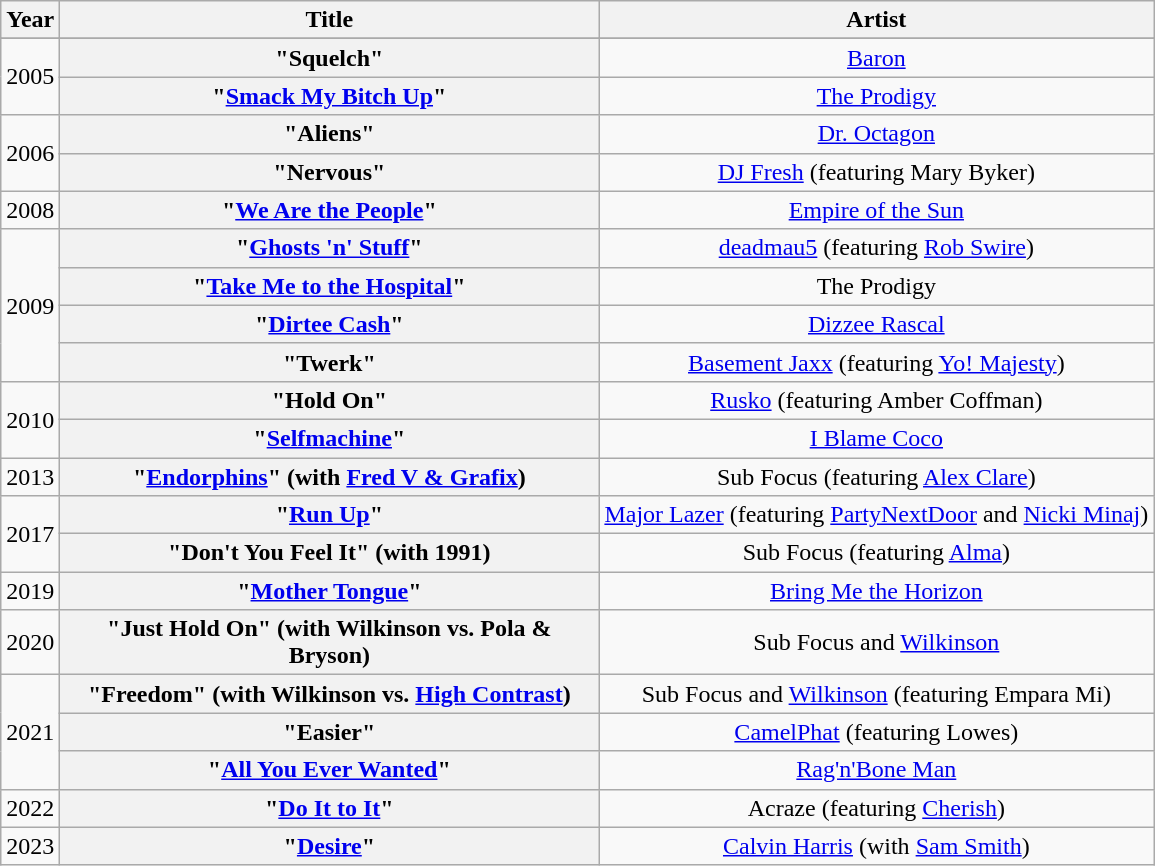<table class="wikitable plainrowheaders" style="text-align:center;">
<tr>
<th scope="col" style="width:1em;">Year</th>
<th scope="col" style="width:22em;">Title</th>
<th scope="col">Artist</th>
</tr>
<tr>
</tr>
<tr>
<td rowspan="2">2005</td>
<th scope="row">"Squelch"</th>
<td><a href='#'>Baron</a></td>
</tr>
<tr>
<th scope="row">"<a href='#'>Smack My Bitch Up</a>"</th>
<td><a href='#'>The Prodigy</a></td>
</tr>
<tr>
<td rowspan="2">2006</td>
<th scope="row">"Aliens"</th>
<td><a href='#'>Dr. Octagon</a></td>
</tr>
<tr>
<th scope="row">"Nervous"</th>
<td><a href='#'>DJ Fresh</a> <span>(featuring Mary Byker)</span></td>
</tr>
<tr>
<td>2008</td>
<th scope="row">"<a href='#'>We Are the People</a>"</th>
<td><a href='#'>Empire of the Sun</a></td>
</tr>
<tr>
<td rowspan="4">2009</td>
<th scope="row">"<a href='#'>Ghosts 'n' Stuff</a>"</th>
<td><a href='#'>deadmau5</a> <span>(featuring <a href='#'>Rob Swire</a>)</span></td>
</tr>
<tr>
<th scope="row">"<a href='#'>Take Me to the Hospital</a>"</th>
<td>The Prodigy</td>
</tr>
<tr>
<th scope="row">"<a href='#'>Dirtee Cash</a>"</th>
<td><a href='#'>Dizzee Rascal</a></td>
</tr>
<tr>
<th scope="row">"Twerk"</th>
<td><a href='#'>Basement Jaxx</a> <span>(featuring <a href='#'>Yo! Majesty</a>)</span></td>
</tr>
<tr>
<td rowspan="2">2010</td>
<th scope="row">"Hold On"</th>
<td><a href='#'>Rusko</a> <span>(featuring Amber Coffman)</span></td>
</tr>
<tr>
<th scope="row">"<a href='#'>Selfmachine</a>"</th>
<td><a href='#'>I Blame Coco</a></td>
</tr>
<tr>
<td>2013</td>
<th scope="row">"<a href='#'>Endorphins</a>" <span>(with <a href='#'>Fred V & Grafix</a>)</span></th>
<td>Sub Focus <span>(featuring <a href='#'>Alex Clare</a>)</span></td>
</tr>
<tr>
<td rowspan="2">2017</td>
<th scope="row">"<a href='#'>Run Up</a>"</th>
<td><a href='#'>Major Lazer</a> <span>(featuring <a href='#'>PartyNextDoor</a> and <a href='#'>Nicki Minaj</a>)</span></td>
</tr>
<tr>
<th scope="row">"Don't You Feel It" <span>(with 1991)</span></th>
<td>Sub Focus <span>(featuring <a href='#'>Alma</a>)</span></td>
</tr>
<tr>
<td>2019</td>
<th scope="row">"<a href='#'>Mother Tongue</a>"</th>
<td><a href='#'>Bring Me the Horizon</a></td>
</tr>
<tr>
<td>2020</td>
<th scope="row">"Just Hold On" <span>(with Wilkinson vs. Pola & Bryson)</span></th>
<td>Sub Focus and <a href='#'>Wilkinson</a></td>
</tr>
<tr>
<td rowspan="3">2021</td>
<th scope="row">"Freedom" <span>(with Wilkinson vs. <a href='#'>High Contrast</a>)</span></th>
<td>Sub Focus and <a href='#'>Wilkinson</a> <span>(featuring Empara Mi)</span></td>
</tr>
<tr>
<th scope="row">"Easier"</th>
<td><a href='#'>CamelPhat</a> <span>(featuring Lowes)</span></td>
</tr>
<tr>
<th scope="row">"<a href='#'>All You Ever Wanted</a>"</th>
<td><a href='#'>Rag'n'Bone Man</a></td>
</tr>
<tr>
<td>2022</td>
<th scope="row">"<a href='#'>Do It to It</a>"</th>
<td>Acraze <span>(featuring <a href='#'>Cherish</a>)</span></td>
</tr>
<tr>
<td>2023</td>
<th scope="row">"<a href='#'>Desire</a>"</th>
<td><a href='#'>Calvin Harris</a> <span>(with <a href='#'>Sam Smith</a>)</span></td>
</tr>
</table>
